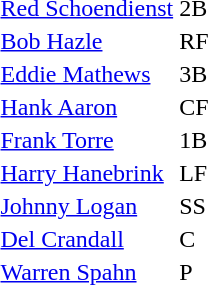<table>
<tr>
<td><a href='#'>Red Schoendienst</a></td>
<td>2B</td>
</tr>
<tr>
<td><a href='#'>Bob Hazle</a></td>
<td>RF</td>
</tr>
<tr>
<td><a href='#'>Eddie Mathews</a></td>
<td>3B</td>
</tr>
<tr>
<td><a href='#'>Hank Aaron</a></td>
<td>CF</td>
</tr>
<tr>
<td><a href='#'>Frank Torre</a></td>
<td>1B</td>
</tr>
<tr>
<td><a href='#'>Harry Hanebrink</a></td>
<td>LF</td>
</tr>
<tr>
<td><a href='#'>Johnny Logan</a></td>
<td>SS</td>
</tr>
<tr>
<td><a href='#'>Del Crandall</a></td>
<td>C</td>
</tr>
<tr>
<td><a href='#'>Warren Spahn</a></td>
<td>P</td>
</tr>
<tr>
</tr>
</table>
